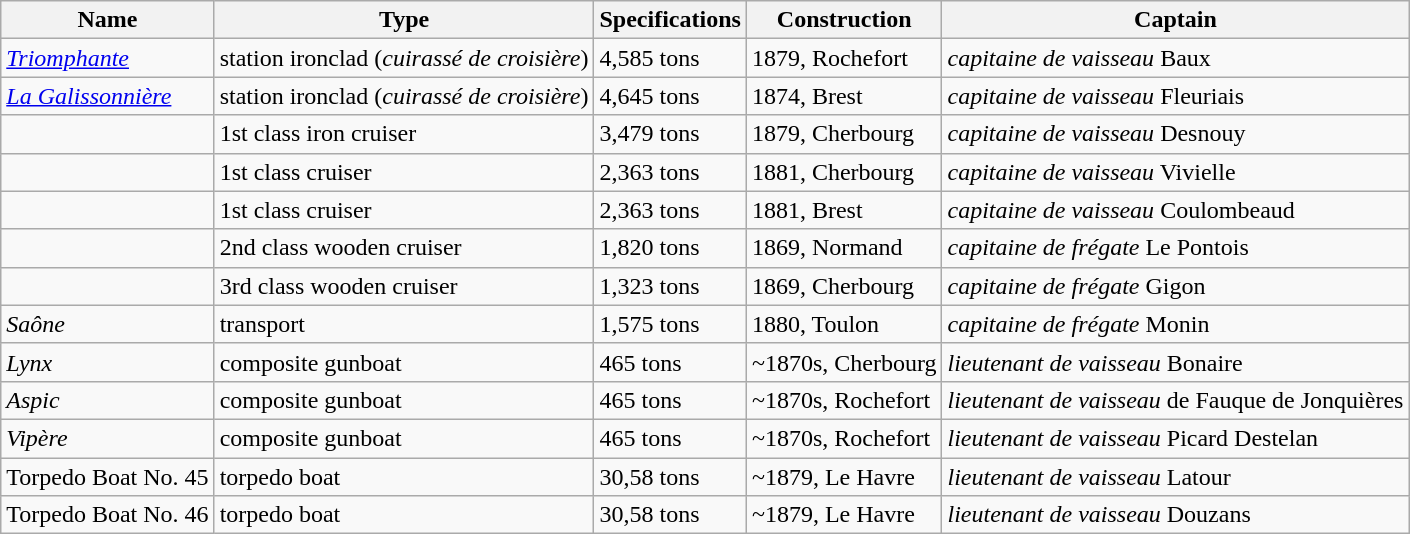<table class="wikitable">
<tr>
<th>Name</th>
<th>Type</th>
<th>Specifications</th>
<th>Construction</th>
<th>Captain</th>
</tr>
<tr>
<td><a href='#'><em>Triomphante</em></a></td>
<td>station ironclad (<em>cuirassé de croisière</em>)</td>
<td>4,585 tons</td>
<td>1879, Rochefort</td>
<td><em>capitaine de vaisseau</em> Baux</td>
</tr>
<tr>
<td><a href='#'><em>La Galissonnière</em></a></td>
<td>station ironclad (<em>cuirassé de croisière</em>)</td>
<td>4,645 tons</td>
<td>1874, Brest</td>
<td><em>capitaine de vaisseau</em> Fleuriais</td>
</tr>
<tr>
<td></td>
<td>1st class iron cruiser</td>
<td>3,479 tons</td>
<td>1879, Cherbourg</td>
<td><em>capitaine de vaisseau</em> Desnouy</td>
</tr>
<tr>
<td></td>
<td>1st class cruiser</td>
<td>2,363 tons</td>
<td>1881, Cherbourg</td>
<td><em>capitaine de vaisseau</em> Vivielle</td>
</tr>
<tr>
<td></td>
<td>1st class cruiser</td>
<td>2,363 tons</td>
<td>1881, Brest</td>
<td><em>capitaine de vaisseau</em> Coulombeaud</td>
</tr>
<tr>
<td></td>
<td>2nd class wooden cruiser</td>
<td>1,820 tons</td>
<td>1869, Normand</td>
<td><em>capitaine de frégate</em> Le Pontois</td>
</tr>
<tr>
<td></td>
<td>3rd class wooden cruiser</td>
<td>1,323 tons</td>
<td>1869, Cherbourg</td>
<td><em>capitaine de frégate</em> Gigon</td>
</tr>
<tr>
<td><em>Saône</em></td>
<td>transport</td>
<td>1,575 tons</td>
<td>1880, Toulon</td>
<td><em>capitaine de frégate</em> Monin</td>
</tr>
<tr>
<td><em>Lynx</em></td>
<td>composite gunboat</td>
<td>465 tons</td>
<td>~1870s, Cherbourg</td>
<td><em>lieutenant de vaisseau</em> Bonaire</td>
</tr>
<tr>
<td><em>Aspic</em></td>
<td>composite gunboat</td>
<td>465 tons</td>
<td>~1870s, Rochefort</td>
<td><em>lieutenant de vaisseau</em> de Fauque de Jonquières</td>
</tr>
<tr>
<td><em>Vipère</em></td>
<td>composite gunboat</td>
<td>465 tons</td>
<td>~1870s, Rochefort</td>
<td><em>lieutenant de vaisseau</em> Picard Destelan</td>
</tr>
<tr>
<td>Torpedo Boat No. 45</td>
<td>torpedo boat</td>
<td>30,58 tons</td>
<td>~1879, Le Havre</td>
<td><em>lieutenant de vaisseau</em> Latour</td>
</tr>
<tr>
<td>Torpedo Boat No. 46</td>
<td>torpedo boat</td>
<td>30,58 tons</td>
<td>~1879, Le Havre</td>
<td><em>lieutenant de vaisseau</em> Douzans</td>
</tr>
</table>
